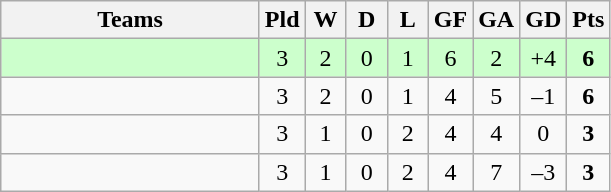<table class="wikitable" style="text-align: center;">
<tr>
<th width=165>Teams</th>
<th width=20>Pld</th>
<th width=20>W</th>
<th width=20>D</th>
<th width=20>L</th>
<th width=20>GF</th>
<th width=20>GA</th>
<th width=20>GD</th>
<th width=20>Pts</th>
</tr>
<tr align=center style="background:#ccffcc;">
<td style="text-align:left;"></td>
<td>3</td>
<td>2</td>
<td>0</td>
<td>1</td>
<td>6</td>
<td>2</td>
<td>+4</td>
<td><strong>6</strong></td>
</tr>
<tr align=center>
<td style="text-align:left;"></td>
<td>3</td>
<td>2</td>
<td>0</td>
<td>1</td>
<td>4</td>
<td>5</td>
<td>–1</td>
<td><strong>6</strong></td>
</tr>
<tr align=center>
<td style="text-align:left;"></td>
<td>3</td>
<td>1</td>
<td>0</td>
<td>2</td>
<td>4</td>
<td>4</td>
<td>0</td>
<td><strong>3</strong></td>
</tr>
<tr align=center>
<td style="text-align:left;"></td>
<td>3</td>
<td>1</td>
<td>0</td>
<td>2</td>
<td>4</td>
<td>7</td>
<td>–3</td>
<td><strong>3</strong></td>
</tr>
</table>
